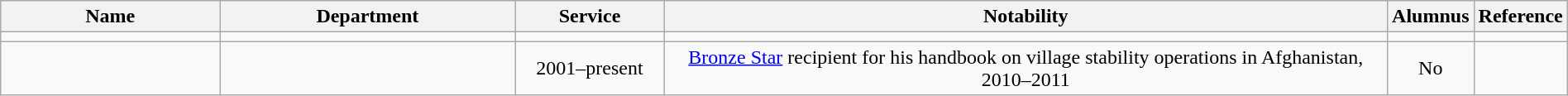<table class="wikitable sortable" style="width:100%">
<tr>
<th style="width:15%;">Name</th>
<th style="width:20%;">Department</th>
<th style="width:10%;">Service</th>
<th style="width:50%;" class="unsortable">Notability</th>
<th style="width:5%;">Alumnus</th>
<th style="width:*;" class="unsortable">Reference</th>
</tr>
<tr>
<td></td>
<td></td>
<td style="text-align:center;"></td>
<td style="text-align:center;"></td>
<td style="text-align:center;"></td>
<td style="text-align:center;"></td>
</tr>
<tr>
<td></td>
<td></td>
<td style="text-align:center;">2001–present</td>
<td style="text-align:center;"><a href='#'>Bronze Star</a> recipient for his handbook on village stability operations in Afghanistan, 2010–2011</td>
<td style="text-align:center;">No</td>
<td style="text-align:center;"></td>
</tr>
</table>
